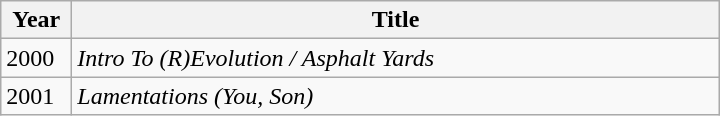<table class="wikitable sortable" style="min-width:30em;">
<tr>
<th scope="col" style="width:2.5em;">Year</th>
<th>Title</th>
</tr>
<tr>
<td>2000</td>
<td><em>Intro To (R)Evolution / Asphalt Yards</em></td>
</tr>
<tr>
<td>2001</td>
<td><em>Lamentations (You, Son)</em></td>
</tr>
</table>
